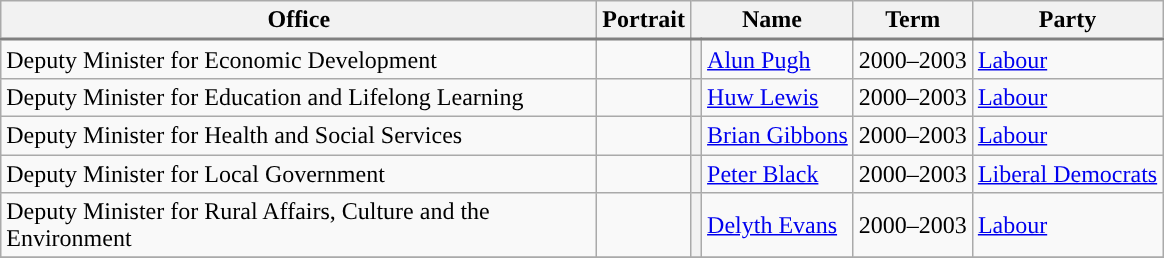<table class="wikitable">
<tr style="border-bottom: 2px solid gray;">
<th style="width: 390px">Office</th>
<th>Portrait</th>
<th colspan="2">Name</th>
<th>Term</th>
<th>Party</th>
</tr>
<tr>
<td>Deputy Minister for Economic Development</td>
<td></td>
<th style="background-color: "></th>
<td><a href='#'>Alun Pugh</a></td>
<td>2000–2003</td>
<td><a href='#'>Labour</a></td>
</tr>
<tr>
<td>Deputy Minister for Education and Lifelong Learning</td>
<td></td>
<th style="background-color: "></th>
<td><a href='#'>Huw Lewis</a></td>
<td>2000–2003</td>
<td><a href='#'>Labour</a></td>
</tr>
<tr>
<td>Deputy Minister for Health and Social Services</td>
<td></td>
<th style="background-color: "></th>
<td><a href='#'>Brian Gibbons</a></td>
<td>2000–2003</td>
<td><a href='#'>Labour</a></td>
</tr>
<tr>
<td>Deputy Minister for Local Government</td>
<td></td>
<th style="background-color: "></th>
<td><a href='#'>Peter Black</a></td>
<td>2000–2003</td>
<td><a href='#'>Liberal Democrats</a></td>
</tr>
<tr>
<td>Deputy Minister for Rural Affairs, Culture and the Environment</td>
<td></td>
<th style="background-color: "></th>
<td><a href='#'>Delyth Evans</a></td>
<td>2000–2003</td>
<td><a href='#'>Labour</a></td>
</tr>
<tr>
</tr>
</table>
